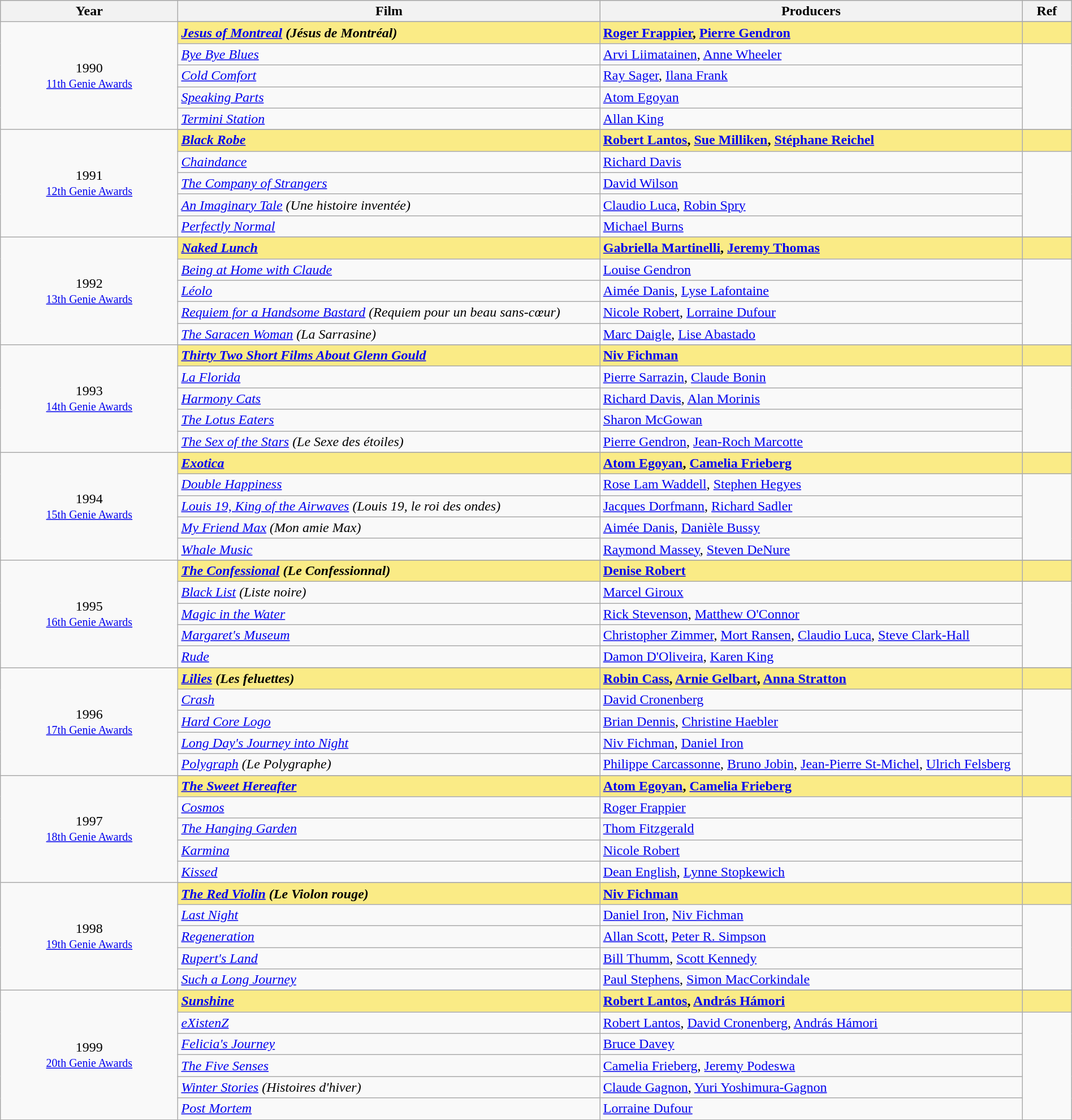<table class="wikitable" style="width:100%;">
<tr style="background:#bebebe;">
<th style="width:8%;">Year</th>
<th style="width:19%;">Film</th>
<th style="width:19%;">Producers</th>
<th style="width:2%;">Ref</th>
</tr>
<tr>
<td rowspan="6" align="center">1990 <br> <small><a href='#'>11th Genie Awards</a></small></td>
</tr>
<tr style="background:#FAEB86">
<td><strong><em><a href='#'>Jesus of Montreal</a> (Jésus de Montréal)</em></strong></td>
<td><strong><a href='#'>Roger Frappier</a>, <a href='#'>Pierre Gendron</a></strong></td>
<td></td>
</tr>
<tr>
<td><em><a href='#'>Bye Bye Blues</a></em></td>
<td><a href='#'>Arvi Liimatainen</a>, <a href='#'>Anne Wheeler</a></td>
<td rowspan=4></td>
</tr>
<tr>
<td><em><a href='#'>Cold Comfort</a></em></td>
<td><a href='#'>Ray Sager</a>, <a href='#'>Ilana Frank</a></td>
</tr>
<tr>
<td><em><a href='#'>Speaking Parts</a></em></td>
<td><a href='#'>Atom Egoyan</a></td>
</tr>
<tr>
<td><em><a href='#'>Termini Station</a></em></td>
<td><a href='#'>Allan King</a></td>
</tr>
<tr>
<td rowspan="6" align="center">1991 <br> <small><a href='#'>12th Genie Awards</a></small></td>
</tr>
<tr style="background:#FAEB86">
<td><strong><em><a href='#'>Black Robe</a></em></strong></td>
<td><strong><a href='#'>Robert Lantos</a>, <a href='#'>Sue Milliken</a>, <a href='#'>Stéphane Reichel</a></strong></td>
<td></td>
</tr>
<tr>
<td><em><a href='#'>Chaindance</a></em></td>
<td><a href='#'>Richard Davis</a></td>
<td rowspan=4></td>
</tr>
<tr>
<td><em><a href='#'>The Company of Strangers</a></em></td>
<td><a href='#'>David Wilson</a></td>
</tr>
<tr>
<td><em><a href='#'>An Imaginary Tale</a> (Une histoire inventée)</em></td>
<td><a href='#'>Claudio Luca</a>, <a href='#'>Robin Spry</a></td>
</tr>
<tr>
<td><em><a href='#'>Perfectly Normal</a></em></td>
<td><a href='#'>Michael Burns</a></td>
</tr>
<tr>
<td rowspan="6" align="center">1992 <br> <small><a href='#'>13th Genie Awards</a></small></td>
</tr>
<tr style="background:#FAEB86">
<td><strong><em><a href='#'>Naked Lunch</a></em></strong></td>
<td><strong><a href='#'>Gabriella Martinelli</a>, <a href='#'>Jeremy Thomas</a></strong></td>
<td></td>
</tr>
<tr>
<td><em><a href='#'>Being at Home with Claude</a></em></td>
<td><a href='#'>Louise Gendron</a></td>
<td rowspan=4></td>
</tr>
<tr>
<td><em><a href='#'>Léolo</a></em></td>
<td><a href='#'>Aimée Danis</a>, <a href='#'>Lyse Lafontaine</a></td>
</tr>
<tr>
<td><em><a href='#'>Requiem for a Handsome Bastard</a> (Requiem pour un beau sans-cœur)</em></td>
<td><a href='#'>Nicole Robert</a>, <a href='#'>Lorraine Dufour</a></td>
</tr>
<tr>
<td><em><a href='#'>The Saracen Woman</a> (La Sarrasine)</em></td>
<td><a href='#'>Marc Daigle</a>, <a href='#'>Lise Abastado</a></td>
</tr>
<tr>
<td rowspan="6" align="center">1993 <br> <small><a href='#'>14th Genie Awards</a></small></td>
</tr>
<tr style="background:#FAEB86">
<td><strong><em><a href='#'>Thirty Two Short Films About Glenn Gould</a></em></strong></td>
<td><strong><a href='#'>Niv Fichman</a></strong></td>
<td></td>
</tr>
<tr>
<td><em><a href='#'>La Florida</a></em></td>
<td><a href='#'>Pierre Sarrazin</a>, <a href='#'>Claude Bonin</a></td>
<td rowspan=4></td>
</tr>
<tr>
<td><em><a href='#'>Harmony Cats</a></em></td>
<td><a href='#'>Richard Davis</a>, <a href='#'>Alan Morinis</a></td>
</tr>
<tr>
<td><em><a href='#'>The Lotus Eaters</a></em></td>
<td><a href='#'>Sharon McGowan</a></td>
</tr>
<tr>
<td><em><a href='#'>The Sex of the Stars</a> (Le Sexe des étoiles)</em></td>
<td><a href='#'>Pierre Gendron</a>, <a href='#'>Jean-Roch Marcotte</a></td>
</tr>
<tr>
<td rowspan="6" align="center">1994 <br> <small><a href='#'>15th Genie Awards</a></small></td>
</tr>
<tr style="background:#FAEB86">
<td><strong><em><a href='#'>Exotica</a></em></strong></td>
<td><strong><a href='#'>Atom Egoyan</a>, <a href='#'>Camelia Frieberg</a></strong></td>
<td></td>
</tr>
<tr>
<td><em><a href='#'>Double Happiness</a></em></td>
<td><a href='#'>Rose Lam Waddell</a>, <a href='#'>Stephen Hegyes</a></td>
<td rowspan=4></td>
</tr>
<tr>
<td><em><a href='#'>Louis 19, King of the Airwaves</a> (Louis 19, le roi des ondes)</em></td>
<td><a href='#'>Jacques Dorfmann</a>, <a href='#'>Richard Sadler</a></td>
</tr>
<tr>
<td><em><a href='#'>My Friend Max</a> (Mon amie Max)</em></td>
<td><a href='#'>Aimée Danis</a>, <a href='#'>Danièle Bussy</a></td>
</tr>
<tr>
<td><em><a href='#'>Whale Music</a></em></td>
<td><a href='#'>Raymond Massey</a>, <a href='#'>Steven DeNure</a></td>
</tr>
<tr>
<td rowspan="6" align="center">1995 <br> <small><a href='#'>16th Genie Awards</a></small></td>
</tr>
<tr style="background:#FAEB86">
<td><strong><em><a href='#'>The Confessional</a> (Le Confessionnal)</em></strong></td>
<td><strong><a href='#'>Denise Robert</a></strong></td>
<td></td>
</tr>
<tr>
<td><em><a href='#'>Black List</a> (Liste noire)</em></td>
<td><a href='#'>Marcel Giroux</a></td>
<td rowspan=4></td>
</tr>
<tr>
<td><em><a href='#'>Magic in the Water</a></em></td>
<td><a href='#'>Rick Stevenson</a>, <a href='#'>Matthew O'Connor</a></td>
</tr>
<tr>
<td><em><a href='#'>Margaret's Museum</a></em></td>
<td><a href='#'>Christopher Zimmer</a>, <a href='#'>Mort Ransen</a>, <a href='#'>Claudio Luca</a>, <a href='#'>Steve Clark-Hall</a></td>
</tr>
<tr>
<td><em><a href='#'>Rude</a></em></td>
<td><a href='#'>Damon D'Oliveira</a>, <a href='#'>Karen King</a></td>
</tr>
<tr>
<td rowspan="6" align="center">1996 <br> <small><a href='#'>17th Genie Awards</a></small></td>
</tr>
<tr style="background:#FAEB86">
<td><strong><em><a href='#'>Lilies</a> (Les feluettes)</em></strong></td>
<td><strong><a href='#'>Robin Cass</a>, <a href='#'>Arnie Gelbart</a>, <a href='#'>Anna Stratton</a></strong></td>
<td></td>
</tr>
<tr>
<td><em><a href='#'>Crash</a></em></td>
<td><a href='#'>David Cronenberg</a></td>
<td rowspan=4></td>
</tr>
<tr>
<td><em><a href='#'>Hard Core Logo</a></em></td>
<td><a href='#'>Brian Dennis</a>, <a href='#'>Christine Haebler</a></td>
</tr>
<tr>
<td><em><a href='#'>Long Day's Journey into Night</a></em></td>
<td><a href='#'>Niv Fichman</a>, <a href='#'>Daniel Iron</a></td>
</tr>
<tr>
<td><em><a href='#'>Polygraph</a> (Le Polygraphe)</em></td>
<td><a href='#'>Philippe Carcassonne</a>, <a href='#'>Bruno Jobin</a>, <a href='#'>Jean-Pierre St-Michel</a>, <a href='#'>Ulrich Felsberg</a></td>
</tr>
<tr>
<td rowspan="6" align="center">1997 <br> <small><a href='#'>18th Genie Awards</a></small></td>
</tr>
<tr style="background:#FAEB86">
<td><strong><em><a href='#'>The Sweet Hereafter</a></em></strong></td>
<td><strong><a href='#'>Atom Egoyan</a>, <a href='#'>Camelia Frieberg</a></strong></td>
<td></td>
</tr>
<tr>
<td><em><a href='#'>Cosmos</a></em></td>
<td><a href='#'>Roger Frappier</a></td>
<td rowspan=4></td>
</tr>
<tr>
<td><em><a href='#'>The Hanging Garden</a></em></td>
<td><a href='#'>Thom Fitzgerald</a></td>
</tr>
<tr>
<td><em><a href='#'>Karmina</a></em></td>
<td><a href='#'>Nicole Robert</a></td>
</tr>
<tr>
<td><em><a href='#'>Kissed</a></em></td>
<td><a href='#'>Dean English</a>, <a href='#'>Lynne Stopkewich</a></td>
</tr>
<tr>
<td rowspan="6" align="center">1998 <br> <small><a href='#'>19th Genie Awards</a></small></td>
</tr>
<tr style="background:#FAEB86">
<td><strong><em><a href='#'>The Red Violin</a> (Le Violon rouge)</em></strong></td>
<td><strong><a href='#'>Niv Fichman</a></strong></td>
<td></td>
</tr>
<tr>
<td><em><a href='#'>Last Night</a></em></td>
<td><a href='#'>Daniel Iron</a>, <a href='#'>Niv Fichman</a></td>
<td rowspan=4></td>
</tr>
<tr>
<td><em><a href='#'>Regeneration</a></em></td>
<td><a href='#'>Allan Scott</a>, <a href='#'>Peter R. Simpson</a></td>
</tr>
<tr>
<td><em><a href='#'>Rupert's Land</a></em></td>
<td><a href='#'>Bill Thumm</a>, <a href='#'>Scott Kennedy</a></td>
</tr>
<tr>
<td><em><a href='#'>Such a Long Journey</a></em></td>
<td><a href='#'>Paul Stephens</a>, <a href='#'>Simon MacCorkindale</a></td>
</tr>
<tr>
<td rowspan="7" align="center">1999 <br> <small><a href='#'>20th Genie Awards</a></small></td>
</tr>
<tr style="background:#FAEB86">
<td><strong><em><a href='#'>Sunshine</a></em></strong></td>
<td><strong><a href='#'>Robert Lantos</a>, <a href='#'>András Hámori</a></strong></td>
<td></td>
</tr>
<tr>
<td><em><a href='#'>eXistenZ</a></em></td>
<td><a href='#'>Robert Lantos</a>, <a href='#'>David Cronenberg</a>, <a href='#'>András Hámori</a></td>
<td rowspan=5></td>
</tr>
<tr>
<td><em><a href='#'>Felicia's Journey</a></em></td>
<td><a href='#'>Bruce Davey</a></td>
</tr>
<tr>
<td><em><a href='#'>The Five Senses</a></em></td>
<td><a href='#'>Camelia Frieberg</a>, <a href='#'>Jeremy Podeswa</a></td>
</tr>
<tr>
<td><em><a href='#'>Winter Stories</a> (Histoires d'hiver)</em></td>
<td><a href='#'>Claude Gagnon</a>, <a href='#'>Yuri Yoshimura-Gagnon</a></td>
</tr>
<tr>
<td><em><a href='#'>Post Mortem</a></em></td>
<td><a href='#'>Lorraine Dufour</a></td>
</tr>
</table>
